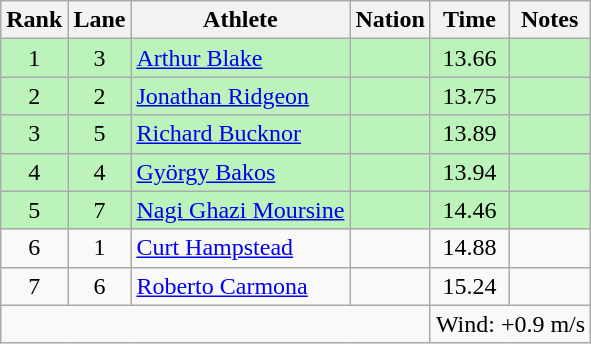<table class="wikitable sortable" style="text-align:center">
<tr>
<th>Rank</th>
<th>Lane</th>
<th>Athlete</th>
<th>Nation</th>
<th>Time</th>
<th>Notes</th>
</tr>
<tr bgcolor=bbf3bb>
<td>1</td>
<td>3</td>
<td align="left"><a href='#'>Arthur Blake</a></td>
<td align=left></td>
<td>13.66</td>
<td></td>
</tr>
<tr bgcolor=bbf3bb>
<td>2</td>
<td>2</td>
<td align="left"><a href='#'>Jonathan Ridgeon</a></td>
<td align=left></td>
<td>13.75</td>
<td></td>
</tr>
<tr bgcolor=bbf3bb>
<td>3</td>
<td>5</td>
<td align="left"><a href='#'>Richard Bucknor</a></td>
<td align=left></td>
<td>13.89</td>
<td></td>
</tr>
<tr bgcolor=bbf3bb>
<td>4</td>
<td>4</td>
<td align="left"><a href='#'>György Bakos</a></td>
<td align=left></td>
<td>13.94</td>
<td></td>
</tr>
<tr bgcolor=bbf3bb>
<td>5</td>
<td>7</td>
<td align="left"><a href='#'>Nagi Ghazi Moursine</a></td>
<td align=left></td>
<td>14.46</td>
<td></td>
</tr>
<tr>
<td>6</td>
<td>1</td>
<td align="left"><a href='#'>Curt Hampstead</a></td>
<td align=left></td>
<td>14.88</td>
<td></td>
</tr>
<tr>
<td>7</td>
<td>6</td>
<td align="left"><a href='#'>Roberto Carmona</a></td>
<td align=left></td>
<td>15.24</td>
<td></td>
</tr>
<tr class="sortbottom">
<td colspan=4></td>
<td colspan="2" style="text-align:left;">Wind: +0.9 m/s</td>
</tr>
</table>
